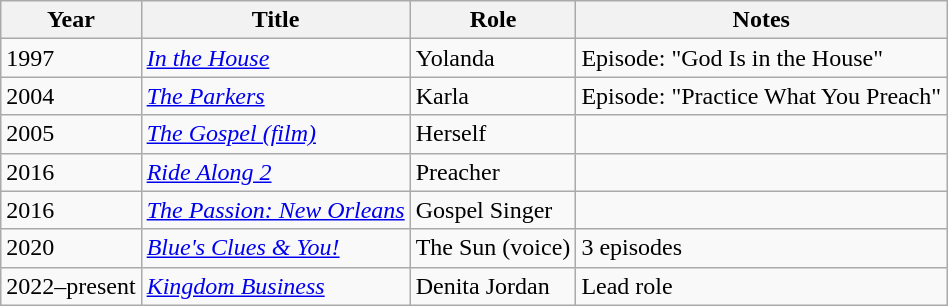<table class = "wikitable sortable">
<tr>
<th>Year</th>
<th>Title</th>
<th>Role</th>
<th class="unsortable">Notes</th>
</tr>
<tr>
<td>1997</td>
<td><em><a href='#'>In the House</a></em></td>
<td>Yolanda</td>
<td>Episode: "God Is in the House"</td>
</tr>
<tr>
<td>2004</td>
<td><em><a href='#'>The Parkers</a></em></td>
<td>Karla</td>
<td>Episode: "Practice What You Preach"</td>
</tr>
<tr>
<td>2005</td>
<td><em><a href='#'>The Gospel (film)</a></em></td>
<td>Herself</td>
<td></td>
</tr>
<tr>
<td>2016</td>
<td><em><a href='#'>Ride Along 2</a></em></td>
<td>Preacher</td>
<td></td>
</tr>
<tr>
<td>2016</td>
<td><em><a href='#'>The Passion: New Orleans</a></em></td>
<td>Gospel Singer</td>
<td></td>
</tr>
<tr>
<td>2020</td>
<td><em><a href='#'>Blue's Clues & You!</a></em></td>
<td>The Sun (voice)</td>
<td>3 episodes</td>
</tr>
<tr>
<td>2022–present</td>
<td><em><a href='#'>Kingdom Business</a></em></td>
<td>Denita Jordan</td>
<td>Lead role</td>
</tr>
</table>
